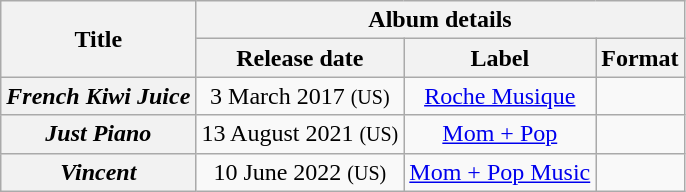<table class="wikitable plainrowheaders" style="text-align:center;">
<tr>
<th rowspan="2" scope="col">Title</th>
<th colspan="3" rowspan="1" scope="col">Album details</th>
</tr>
<tr>
<th>Release date</th>
<th>Label</th>
<th>Format</th>
</tr>
<tr>
<th scope="row"><em>French Kiwi Juice</em></th>
<td>3 March 2017 <small>(US)</small></td>
<td><a href='#'>Roche Musique</a></td>
<td></td>
</tr>
<tr>
<th scope="row"><em>Just Piano</em></th>
<td>13 August 2021 <small>(US)</small></td>
<td><a href='#'>Mom + Pop</a></td>
<td></td>
</tr>
<tr>
<th scope="row"><em>Vincent</em></th>
<td>10 June 2022 <small>(US)</small></td>
<td><a href='#'>Mom + Pop Music</a></td>
<td></td>
</tr>
</table>
